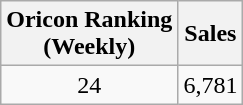<table class="wikitable">
<tr>
<th align="center">Oricon Ranking<br>(Weekly)</th>
<th align="center">Sales</th>
</tr>
<tr>
<td align="center">24</td>
<td align="center">6,781</td>
</tr>
</table>
